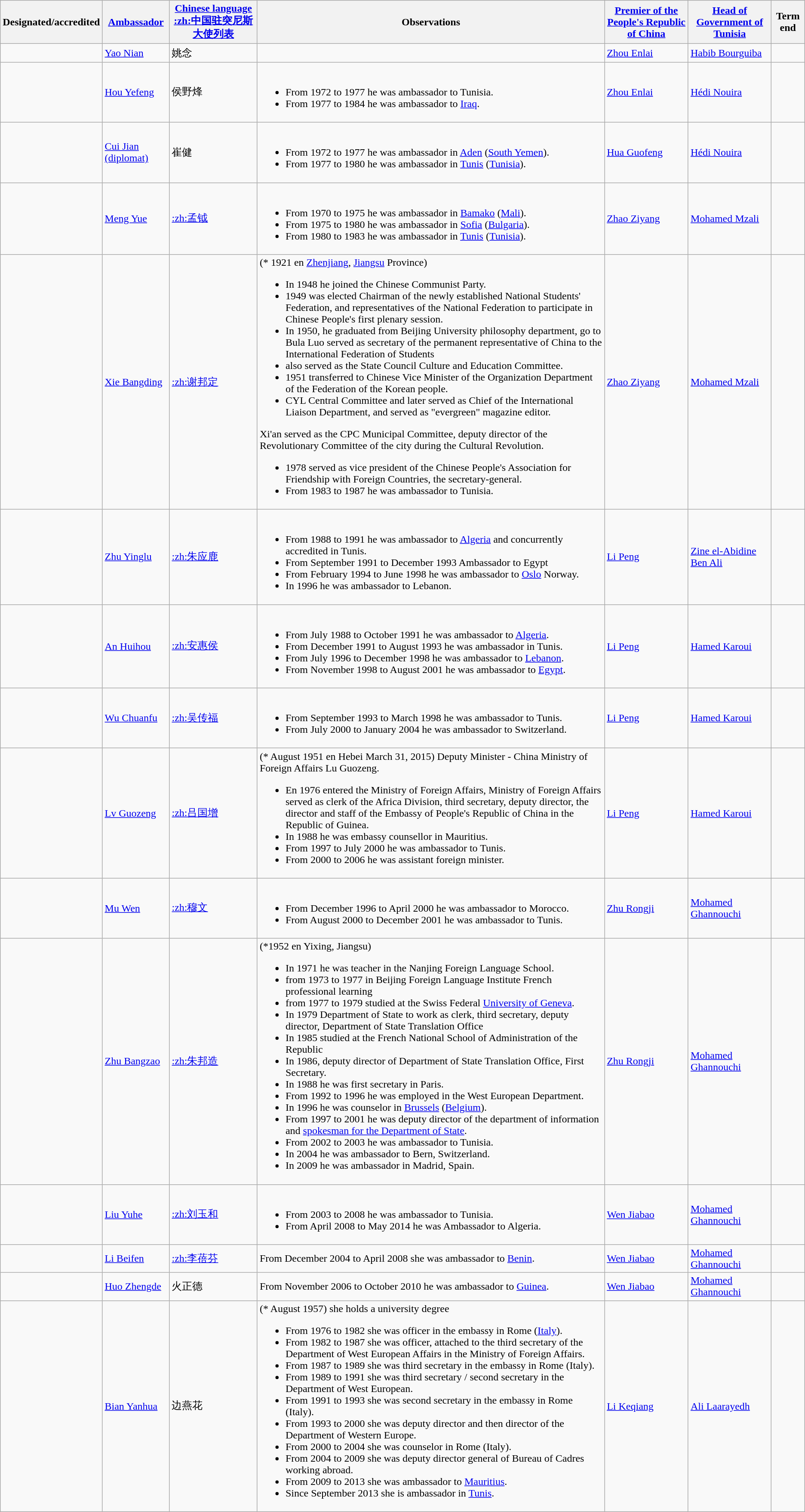<table class="wikitable sortable">
<tr>
<th>Designated/accredited</th>
<th><a href='#'>Ambassador</a></th>
<th><a href='#'>Chinese language</a> <a href='#'>:zh:中国驻突尼斯大使列表</a></th>
<th>Observations</th>
<th><a href='#'>Premier of the People's Republic of China</a></th>
<th><a href='#'>Head of Government of Tunisia</a></th>
<th>Term end</th>
</tr>
<tr>
<td></td>
<td><a href='#'>Yao Nian</a></td>
<td>姚念</td>
<td></td>
<td><a href='#'>Zhou Enlai</a></td>
<td><a href='#'>Habib Bourguiba</a></td>
<td></td>
</tr>
<tr>
<td></td>
<td><a href='#'>Hou Yefeng</a></td>
<td>侯野烽</td>
<td><br><ul><li>From 1972 to 1977 he was ambassador to Tunisia.</li><li>From 1977 to 1984 he was ambassador to <a href='#'>Iraq</a>.</li></ul></td>
<td><a href='#'>Zhou Enlai</a></td>
<td><a href='#'>Hédi Nouira</a></td>
<td></td>
</tr>
<tr>
<td></td>
<td><a href='#'>Cui Jian (diplomat)</a></td>
<td>崔健</td>
<td><br><ul><li>From 1972 to 1977 he was ambassador in  <a href='#'>Aden</a> (<a href='#'>South Yemen</a>).</li><li>From 1977 to 1980 he was ambassador in <a href='#'>Tunis</a> (<a href='#'>Tunisia</a>).</li></ul></td>
<td><a href='#'>Hua Guofeng</a></td>
<td><a href='#'>Hédi Nouira</a></td>
<td></td>
</tr>
<tr>
<td></td>
<td><a href='#'>Meng Yue</a></td>
<td><a href='#'>:zh:孟钺</a></td>
<td><br><ul><li>From 1970 to 1975 he was ambassador in <a href='#'>Bamako</a> (<a href='#'>Mali</a>).</li><li>From 1975 to 1980 he was ambassador in <a href='#'>Sofia</a> (<a href='#'>Bulgaria</a>).</li><li>From 1980 to 1983 he was ambassador in <a href='#'>Tunis</a> (<a href='#'>Tunisia</a>).</li></ul></td>
<td><a href='#'>Zhao Ziyang</a></td>
<td><a href='#'>Mohamed Mzali</a></td>
<td></td>
</tr>
<tr>
<td></td>
<td><a href='#'>Xie Bangding</a></td>
<td><a href='#'>:zh:谢邦定</a></td>
<td>(* 1921 en <a href='#'>Zhenjiang</a>, <a href='#'>Jiangsu</a> Province)<br><ul><li>In 1948 he joined the Chinese Communist Party.</li><li>1949 was elected Chairman of the newly established National Students' Federation, and representatives of the National Federation to participate in Chinese People's first plenary session.</li><li>In 1950, he graduated from Beijing University philosophy department, go to Bula Luo served as secretary of the permanent representative of China to the International Federation of Students</li><li>also served as the State Council Culture and Education Committee.</li><li>1951 transferred to Chinese Vice Minister of the Organization Department of the Federation of the Korean people.</li><li>CYL Central Committee and later served as Chief of the International Liaison Department, and served as "evergreen" magazine editor.</li></ul>Xi'an served as the CPC Municipal Committee, deputy director of the Revolutionary Committee of the city during the Cultural Revolution.<ul><li>1978 served as vice president of the Chinese People's Association for Friendship with Foreign Countries, the secretary-general.</li><li>From 1983 to 1987 he was ambassador to Tunisia.</li></ul></td>
<td><a href='#'>Zhao Ziyang</a></td>
<td><a href='#'>Mohamed Mzali</a></td>
<td></td>
</tr>
<tr>
<td></td>
<td><a href='#'>Zhu Yinglu</a></td>
<td><a href='#'>:zh:朱应鹿</a></td>
<td><br><ul><li>From 1988 to 1991 he was ambassador to <a href='#'>Algeria</a> and concurrently accredited in Tunis.</li><li>From September 1991 to December 1993 Ambassador to Egypt</li><li>From February 1994 to June 1998 he was ambassador to <a href='#'>Oslo</a> Norway.</li><li>In 1996 he was ambassador to Lebanon.</li></ul></td>
<td><a href='#'>Li Peng</a></td>
<td><a href='#'>Zine el-Abidine Ben Ali</a></td>
<td></td>
</tr>
<tr>
<td></td>
<td><a href='#'>An Huihou</a></td>
<td><a href='#'>:zh:安惠侯</a></td>
<td><br><ul><li>From July 1988 to October 1991 he was ambassador to <a href='#'>Algeria</a>.</li><li>From December 1991 to August 1993 he was ambassador in Tunis.</li><li>From July 1996 to December 1998 he was ambassador to <a href='#'>Lebanon</a>.</li><li>From November 1998 to August 2001 he was ambassador to <a href='#'>Egypt</a>.</li></ul></td>
<td><a href='#'>Li Peng</a></td>
<td><a href='#'>Hamed Karoui</a></td>
<td></td>
</tr>
<tr>
<td></td>
<td><a href='#'>Wu Chuanfu</a></td>
<td><a href='#'>:zh:吴传福</a></td>
<td><br><ul><li>From September 1993 to March 1998 he was ambassador to Tunis.</li><li>From July 2000 to January 2004 he was ambassador to Switzerland.</li></ul></td>
<td><a href='#'>Li Peng</a></td>
<td><a href='#'>Hamed Karoui</a></td>
<td></td>
</tr>
<tr>
<td></td>
<td><a href='#'>Lv Guozeng</a></td>
<td><a href='#'>:zh:吕国增</a></td>
<td>(* August 1951 en Hebei March 31, 2015) Deputy Minister - China Ministry of Foreign Affairs Lu Guozeng.<br><ul><li>En 1976 entered the Ministry of Foreign Affairs, Ministry of Foreign Affairs served as clerk of the Africa Division, third secretary, deputy director, the director and staff of the Embassy of People's Republic of China in the Republic of Guinea.</li><li>In 1988 he was embassy counsellor in Mauritius.</li><li>From 1997 to July 2000 he was ambassador to Tunis.</li><li>From 2000 to 2006 he was assistant foreign minister.</li></ul></td>
<td><a href='#'>Li Peng</a></td>
<td><a href='#'>Hamed Karoui</a></td>
<td></td>
</tr>
<tr>
<td></td>
<td><a href='#'>Mu Wen</a></td>
<td><a href='#'>:zh:穆文</a></td>
<td><br><ul><li>From December 1996 to April 2000 he was ambassador to Morocco.</li><li>From August 2000 to December 2001 he was ambassador to Tunis.</li></ul></td>
<td><a href='#'>Zhu Rongji</a></td>
<td><a href='#'>Mohamed Ghannouchi</a></td>
<td></td>
</tr>
<tr>
<td></td>
<td><a href='#'>Zhu Bangzao</a></td>
<td><a href='#'>:zh:朱邦造</a></td>
<td>(*1952 en Yixing, Jiangsu)<br><ul><li>In 1971 he was teacher in the Nanjing Foreign Language School.</li><li>from 1973 to 1977 in Beijing Foreign Language Institute French professional learning</li><li>from 1977 to 1979 studied at the Swiss Federal <a href='#'>University of Geneva</a>.</li><li>In 1979 Department of State to work as clerk, third secretary, deputy director, Department of State Translation Office</li><li>In 1985 studied at the French National School of Administration of the Republic</li><li>In 1986, deputy director of Department of State Translation Office, First Secretary.</li><li>In 1988 he was first secretary in Paris.</li><li>From 1992 to 1996 he was employed in the West European Department.</li><li>In 1996 he was counselor in <a href='#'>Brussels</a> (<a href='#'>Belgium</a>).</li><li>From 1997 to 2001 he was deputy director of the department of information and <a href='#'>spokesman for the Department of State</a>.</li><li>From 2002 to 2003 he was ambassador to Tunisia.</li><li>In 2004 he was ambassador to Bern, Switzerland.</li><li>In 2009 he was ambassador in Madrid, Spain.</li></ul></td>
<td><a href='#'>Zhu Rongji</a></td>
<td><a href='#'>Mohamed Ghannouchi</a></td>
<td></td>
</tr>
<tr>
<td></td>
<td><a href='#'>Liu Yuhe</a></td>
<td><a href='#'>:zh:刘玉和</a></td>
<td><br><ul><li>From 2003 to 2008 he was ambassador to Tunisia.</li><li>From April 2008 to May 2014 he was Ambassador to Algeria.</li></ul></td>
<td><a href='#'>Wen Jiabao</a></td>
<td><a href='#'>Mohamed Ghannouchi</a></td>
<td></td>
</tr>
<tr>
<td></td>
<td><a href='#'>Li Beifen</a></td>
<td><a href='#'>:zh:李蓓芬</a></td>
<td>From December 2004 to April 2008 she was ambassador to <a href='#'>Benin</a>.</td>
<td><a href='#'>Wen Jiabao</a></td>
<td><a href='#'>Mohamed Ghannouchi</a></td>
<td></td>
</tr>
<tr>
<td></td>
<td><a href='#'>Huo Zhengde</a></td>
<td>火正德</td>
<td>From November 2006 to October 2010 he was ambassador to <a href='#'>Guinea</a>.</td>
<td><a href='#'>Wen Jiabao</a></td>
<td><a href='#'>Mohamed Ghannouchi</a></td>
<td></td>
</tr>
<tr>
<td></td>
<td><a href='#'>Bian Yanhua</a></td>
<td>边燕花</td>
<td>(* August 1957) she holds a university degree<br><ul><li>From 1976 to 1982 she was officer in the embassy in Rome (<a href='#'>Italy</a>).</li><li>From 1982 to 1987 she was officer, attached to the third secretary of the Department of West European Affairs in the Ministry of Foreign Affairs.</li><li>From 1987 to 1989 she was third secretary in the embassy in Rome (Italy).</li><li>From 1989 to 1991 she was third secretary / second secretary in the Department of West European.</li><li>From 1991 to 1993 she was second secretary in the embassy in Rome (Italy).</li><li>From 1993 to 2000 she was deputy director and then director of the Department of Western Europe.</li><li>From 2000 to 2004 she was counselor in Rome (Italy).</li><li>From 2004 to 2009 she was deputy director general of Bureau of Cadres working abroad.</li><li>From 2009 to 2013 she was ambassador to <a href='#'>Mauritius</a>.</li><li>Since September 2013 she is ambassador in <a href='#'>Tunis</a>.</li></ul></td>
<td><a href='#'>Li Keqiang</a></td>
<td><a href='#'>Ali Laarayedh</a></td>
<td></td>
</tr>
</table>
